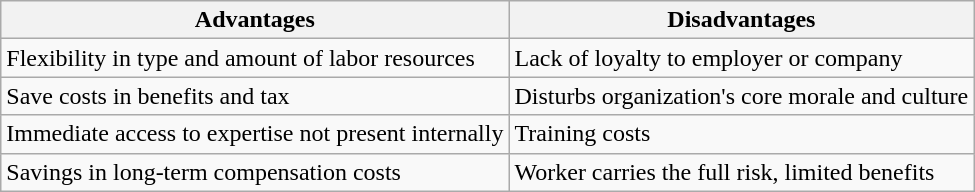<table class="wikitable">
<tr>
<th>Advantages</th>
<th>Disadvantages</th>
</tr>
<tr>
<td>Flexibility in type and amount of labor resources</td>
<td>Lack of loyalty to employer or company</td>
</tr>
<tr>
<td>Save costs in benefits and tax</td>
<td>Disturbs organization's core morale and culture</td>
</tr>
<tr>
<td>Immediate access to expertise not present internally</td>
<td>Training costs</td>
</tr>
<tr>
<td>Savings in long-term compensation costs</td>
<td>Worker carries the full risk, limited benefits</td>
</tr>
</table>
